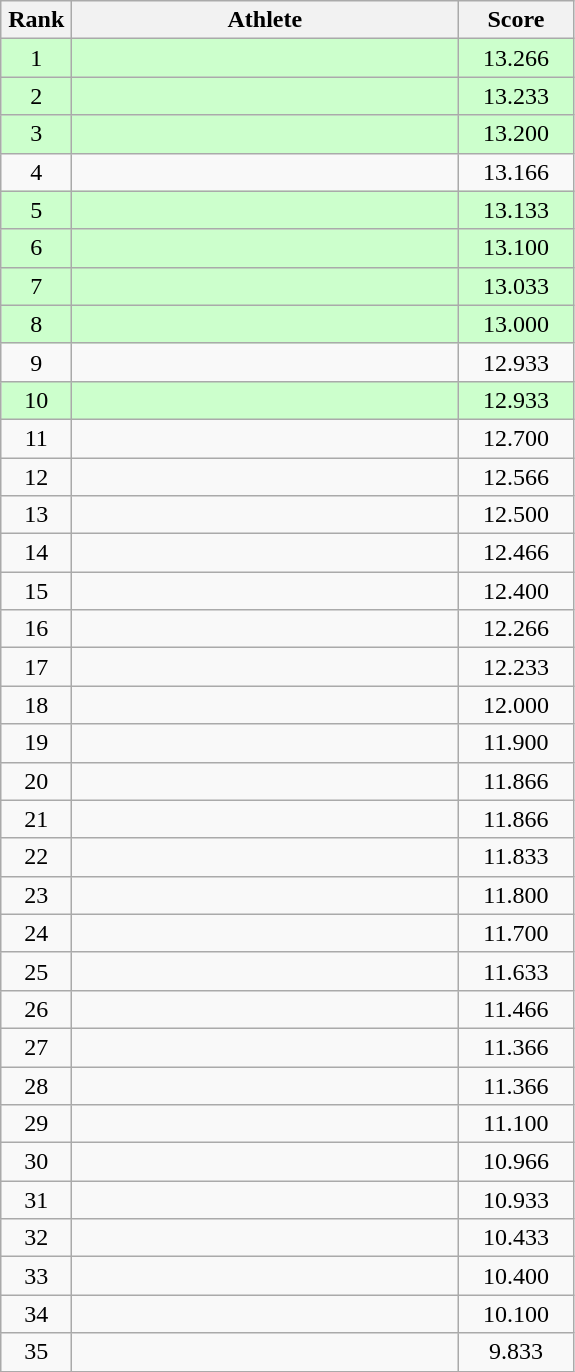<table class=wikitable style="text-align:center">
<tr>
<th width=40>Rank</th>
<th width=250>Athlete</th>
<th width=70>Score</th>
</tr>
<tr bgcolor="ccffcc">
<td>1 </td>
<td align=left></td>
<td>13.266</td>
</tr>
<tr bgcolor="ccffcc">
<td>2</td>
<td align=left></td>
<td>13.233</td>
</tr>
<tr bgcolor="ccffcc">
<td>3</td>
<td align=left></td>
<td>13.200</td>
</tr>
<tr>
<td>4</td>
<td align=left></td>
<td>13.166</td>
</tr>
<tr bgcolor="ccffcc">
<td>5</td>
<td align=left></td>
<td>13.133</td>
</tr>
<tr bgcolor="ccffcc">
<td>6</td>
<td align=left></td>
<td>13.100</td>
</tr>
<tr bgcolor="ccffcc">
<td>7</td>
<td align=left></td>
<td>13.033</td>
</tr>
<tr bgcolor="ccffcc">
<td>8</td>
<td align=left></td>
<td>13.000</td>
</tr>
<tr>
<td>9</td>
<td align=left></td>
<td>12.933</td>
</tr>
<tr bgcolor="ccffcc">
<td>10</td>
<td align=left></td>
<td>12.933</td>
</tr>
<tr>
<td>11 </td>
<td align=left></td>
<td>12.700</td>
</tr>
<tr>
<td>12</td>
<td align=left></td>
<td>12.566</td>
</tr>
<tr>
<td>13</td>
<td align=left></td>
<td>12.500</td>
</tr>
<tr>
<td>14</td>
<td align=left></td>
<td>12.466</td>
</tr>
<tr>
<td>15</td>
<td align=left></td>
<td>12.400</td>
</tr>
<tr>
<td>16</td>
<td align=left></td>
<td>12.266</td>
</tr>
<tr>
<td>17</td>
<td align=left></td>
<td>12.233</td>
</tr>
<tr>
<td>18</td>
<td align=left></td>
<td>12.000</td>
</tr>
<tr>
<td>19</td>
<td align=left></td>
<td>11.900</td>
</tr>
<tr>
<td>20</td>
<td align=left></td>
<td>11.866</td>
</tr>
<tr>
<td>21</td>
<td align=left></td>
<td>11.866</td>
</tr>
<tr>
<td>22</td>
<td align=left></td>
<td>11.833</td>
</tr>
<tr>
<td>23</td>
<td align=left></td>
<td>11.800</td>
</tr>
<tr>
<td>24</td>
<td align=left></td>
<td>11.700</td>
</tr>
<tr>
<td>25</td>
<td align=left></td>
<td>11.633</td>
</tr>
<tr>
<td>26</td>
<td align=left></td>
<td>11.466</td>
</tr>
<tr>
<td>27</td>
<td align=left></td>
<td>11.366</td>
</tr>
<tr>
<td>28</td>
<td align=left></td>
<td>11.366</td>
</tr>
<tr>
<td>29</td>
<td align=left></td>
<td>11.100</td>
</tr>
<tr>
<td>30</td>
<td align=left></td>
<td>10.966</td>
</tr>
<tr>
<td>31</td>
<td align=left></td>
<td>10.933</td>
</tr>
<tr>
<td>32</td>
<td align=left></td>
<td>10.433</td>
</tr>
<tr>
<td>33</td>
<td align=left></td>
<td>10.400</td>
</tr>
<tr>
<td>34</td>
<td align=left></td>
<td>10.100</td>
</tr>
<tr>
<td>35</td>
<td align=left></td>
<td>9.833</td>
</tr>
</table>
